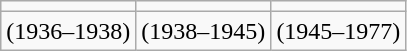<table class="wikitable">
<tr>
<td></td>
<td></td>
<td></td>
</tr>
<tr>
<td>(1936–1938)</td>
<td>(1938–1945)</td>
<td>(1945–1977)</td>
</tr>
</table>
